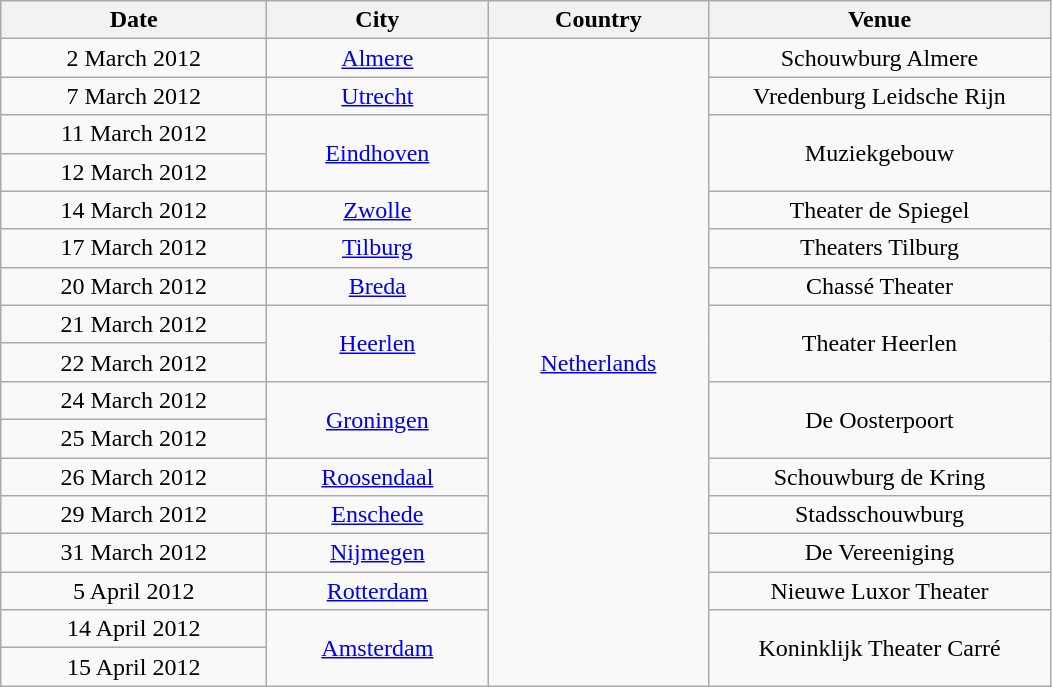<table class="wikitable" style="text-align:center;">
<tr>
<th width="170">Date</th>
<th width="140">City</th>
<th width="140">Country</th>
<th width="220">Venue</th>
</tr>
<tr>
<td>2 March 2012</td>
<td><a href='#'>Almere</a></td>
<td rowspan="17"><a href='#'>Netherlands</a></td>
<td>Schouwburg Almere</td>
</tr>
<tr>
<td>7 March 2012</td>
<td><a href='#'>Utrecht</a></td>
<td>Vredenburg Leidsche Rijn</td>
</tr>
<tr>
<td>11 March 2012</td>
<td rowspan="2"><a href='#'>Eindhoven</a></td>
<td rowspan="2">Muziekgebouw</td>
</tr>
<tr>
<td>12 March 2012</td>
</tr>
<tr>
<td>14 March 2012</td>
<td><a href='#'>Zwolle</a></td>
<td>Theater de Spiegel</td>
</tr>
<tr>
<td>17 March 2012</td>
<td><a href='#'>Tilburg</a></td>
<td>Theaters Tilburg</td>
</tr>
<tr>
<td>20 March 2012</td>
<td><a href='#'>Breda</a></td>
<td>Chassé Theater</td>
</tr>
<tr>
<td>21 March 2012</td>
<td rowspan="2"><a href='#'>Heerlen</a></td>
<td rowspan="2">Theater Heerlen</td>
</tr>
<tr>
<td>22 March 2012</td>
</tr>
<tr>
<td>24 March 2012</td>
<td rowspan="2"><a href='#'>Groningen</a></td>
<td rowspan="2">De Oosterpoort</td>
</tr>
<tr>
<td>25 March 2012</td>
</tr>
<tr>
<td>26 March 2012</td>
<td><a href='#'>Roosendaal</a></td>
<td>Schouwburg de Kring</td>
</tr>
<tr>
<td>29 March 2012</td>
<td><a href='#'>Enschede</a></td>
<td>Stadsschouwburg</td>
</tr>
<tr>
<td>31 March 2012</td>
<td><a href='#'>Nijmegen</a></td>
<td>De Vereeniging</td>
</tr>
<tr>
<td>5 April 2012</td>
<td><a href='#'>Rotterdam</a></td>
<td>Nieuwe Luxor Theater</td>
</tr>
<tr>
<td>14 April 2012</td>
<td rowspan="2"><a href='#'>Amsterdam</a></td>
<td rowspan="2">Koninklijk Theater Carré</td>
</tr>
<tr>
<td>15 April 2012</td>
</tr>
</table>
